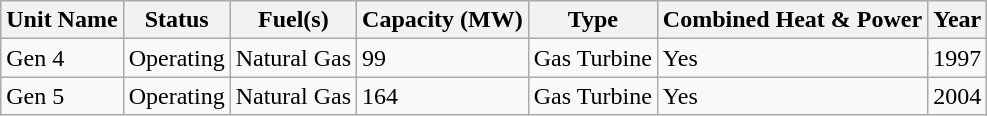<table class="wikitable">
<tr>
<th>Unit Name</th>
<th>Status</th>
<th>Fuel(s)</th>
<th>Capacity (MW)</th>
<th>Type</th>
<th>Combined Heat & Power</th>
<th>Year</th>
</tr>
<tr>
<td>Gen 4</td>
<td>Operating</td>
<td>Natural Gas</td>
<td>99</td>
<td>Gas Turbine</td>
<td>Yes</td>
<td>1997</td>
</tr>
<tr>
<td>Gen 5</td>
<td>Operating</td>
<td>Natural Gas</td>
<td>164</td>
<td>Gas Turbine</td>
<td>Yes</td>
<td>2004</td>
</tr>
</table>
